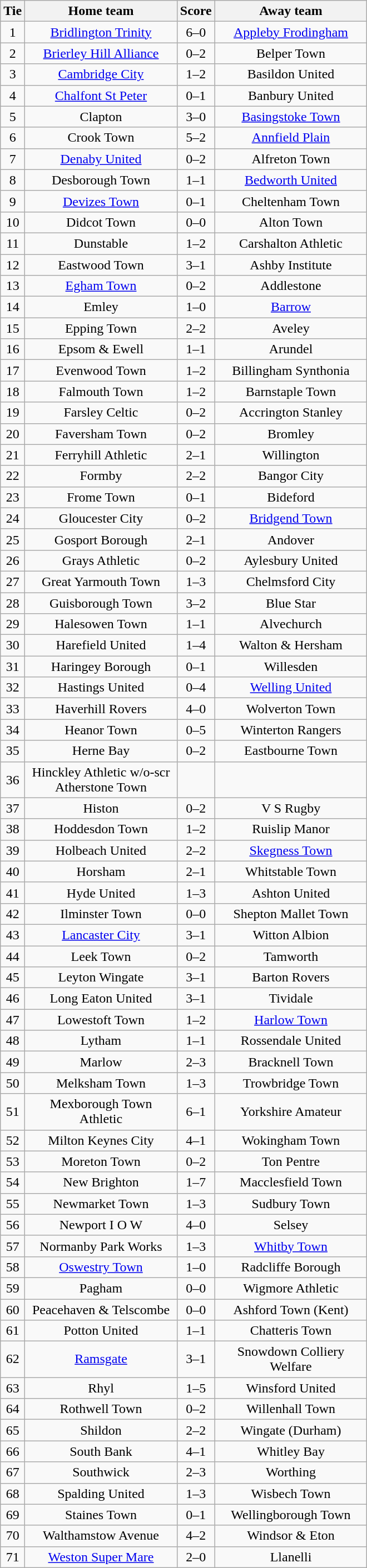<table class="wikitable" style="text-align:center;">
<tr>
<th width=20>Tie</th>
<th width=175>Home team</th>
<th width=20>Score</th>
<th width=175>Away team</th>
</tr>
<tr>
<td>1</td>
<td><a href='#'>Bridlington Trinity</a></td>
<td>6–0</td>
<td><a href='#'>Appleby Frodingham</a></td>
</tr>
<tr>
<td>2</td>
<td><a href='#'>Brierley Hill Alliance</a></td>
<td>0–2</td>
<td>Belper Town</td>
</tr>
<tr>
<td>3</td>
<td><a href='#'>Cambridge City</a></td>
<td>1–2</td>
<td>Basildon United</td>
</tr>
<tr>
<td>4</td>
<td><a href='#'>Chalfont St Peter</a></td>
<td>0–1</td>
<td>Banbury United</td>
</tr>
<tr>
<td>5</td>
<td>Clapton</td>
<td>3–0</td>
<td><a href='#'>Basingstoke Town</a></td>
</tr>
<tr>
<td>6</td>
<td>Crook Town</td>
<td>5–2</td>
<td><a href='#'>Annfield Plain</a></td>
</tr>
<tr>
<td>7</td>
<td><a href='#'>Denaby United</a></td>
<td>0–2</td>
<td>Alfreton Town</td>
</tr>
<tr>
<td>8</td>
<td>Desborough Town</td>
<td>1–1</td>
<td><a href='#'>Bedworth United</a></td>
</tr>
<tr>
<td>9</td>
<td><a href='#'>Devizes Town</a></td>
<td>0–1</td>
<td>Cheltenham Town</td>
</tr>
<tr>
<td>10</td>
<td>Didcot Town</td>
<td>0–0</td>
<td>Alton Town</td>
</tr>
<tr>
<td>11</td>
<td>Dunstable</td>
<td>1–2</td>
<td>Carshalton Athletic</td>
</tr>
<tr>
<td>12</td>
<td>Eastwood Town</td>
<td>3–1</td>
<td>Ashby Institute</td>
</tr>
<tr>
<td>13</td>
<td><a href='#'>Egham Town</a></td>
<td>0–2</td>
<td>Addlestone</td>
</tr>
<tr>
<td>14</td>
<td>Emley</td>
<td>1–0</td>
<td><a href='#'>Barrow</a></td>
</tr>
<tr>
<td>15</td>
<td>Epping Town</td>
<td>2–2</td>
<td>Aveley</td>
</tr>
<tr>
<td>16</td>
<td>Epsom & Ewell</td>
<td>1–1</td>
<td>Arundel</td>
</tr>
<tr>
<td>17</td>
<td>Evenwood Town</td>
<td>1–2</td>
<td>Billingham Synthonia</td>
</tr>
<tr>
<td>18</td>
<td>Falmouth Town</td>
<td>1–2</td>
<td>Barnstaple Town</td>
</tr>
<tr>
<td>19</td>
<td>Farsley Celtic</td>
<td>0–2</td>
<td>Accrington Stanley</td>
</tr>
<tr>
<td>20</td>
<td>Faversham Town</td>
<td>0–2</td>
<td>Bromley</td>
</tr>
<tr>
<td>21</td>
<td>Ferryhill Athletic</td>
<td>2–1</td>
<td>Willington</td>
</tr>
<tr>
<td>22</td>
<td>Formby</td>
<td>2–2</td>
<td>Bangor City</td>
</tr>
<tr>
<td>23</td>
<td>Frome Town</td>
<td>0–1</td>
<td>Bideford</td>
</tr>
<tr>
<td>24</td>
<td>Gloucester City</td>
<td>0–2</td>
<td><a href='#'>Bridgend Town</a></td>
</tr>
<tr>
<td>25</td>
<td>Gosport Borough</td>
<td>2–1</td>
<td>Andover</td>
</tr>
<tr>
<td>26</td>
<td>Grays Athletic</td>
<td>0–2</td>
<td>Aylesbury United</td>
</tr>
<tr>
<td>27</td>
<td>Great Yarmouth Town</td>
<td>1–3</td>
<td>Chelmsford City</td>
</tr>
<tr>
<td>28</td>
<td>Guisborough Town</td>
<td>3–2</td>
<td>Blue Star</td>
</tr>
<tr>
<td>29</td>
<td>Halesowen Town</td>
<td>1–1</td>
<td>Alvechurch</td>
</tr>
<tr>
<td>30</td>
<td>Harefield United</td>
<td>1–4</td>
<td>Walton & Hersham</td>
</tr>
<tr>
<td>31</td>
<td>Haringey Borough</td>
<td>0–1</td>
<td>Willesden</td>
</tr>
<tr>
<td>32</td>
<td>Hastings United</td>
<td>0–4</td>
<td><a href='#'>Welling United</a></td>
</tr>
<tr>
<td>33</td>
<td>Haverhill Rovers</td>
<td>4–0</td>
<td>Wolverton Town</td>
</tr>
<tr>
<td>34</td>
<td>Heanor Town</td>
<td>0–5</td>
<td>Winterton Rangers</td>
</tr>
<tr>
<td>35</td>
<td>Herne Bay</td>
<td>0–2</td>
<td>Eastbourne Town</td>
</tr>
<tr>
<td>36</td>
<td>Hinckley Athletic w/o-scr Atherstone Town</td>
<td></td>
<td></td>
</tr>
<tr>
<td>37</td>
<td>Histon</td>
<td>0–2</td>
<td>V S Rugby</td>
</tr>
<tr>
<td>38</td>
<td>Hoddesdon Town</td>
<td>1–2</td>
<td>Ruislip Manor</td>
</tr>
<tr>
<td>39</td>
<td>Holbeach United</td>
<td>2–2</td>
<td><a href='#'>Skegness Town</a></td>
</tr>
<tr>
<td>40</td>
<td>Horsham</td>
<td>2–1</td>
<td>Whitstable Town</td>
</tr>
<tr>
<td>41</td>
<td>Hyde United</td>
<td>1–3</td>
<td>Ashton United</td>
</tr>
<tr>
<td>42</td>
<td>Ilminster Town</td>
<td>0–0</td>
<td>Shepton Mallet Town</td>
</tr>
<tr>
<td>43</td>
<td><a href='#'>Lancaster City</a></td>
<td>3–1</td>
<td>Witton Albion</td>
</tr>
<tr>
<td>44</td>
<td>Leek Town</td>
<td>0–2</td>
<td>Tamworth</td>
</tr>
<tr>
<td>45</td>
<td>Leyton Wingate</td>
<td>3–1</td>
<td>Barton Rovers</td>
</tr>
<tr>
<td>46</td>
<td>Long Eaton United</td>
<td>3–1</td>
<td>Tividale</td>
</tr>
<tr>
<td>47</td>
<td>Lowestoft Town</td>
<td>1–2</td>
<td><a href='#'>Harlow Town</a></td>
</tr>
<tr>
<td>48</td>
<td>Lytham</td>
<td>1–1</td>
<td>Rossendale United</td>
</tr>
<tr>
<td>49</td>
<td>Marlow</td>
<td>2–3</td>
<td>Bracknell Town</td>
</tr>
<tr>
<td>50</td>
<td>Melksham Town</td>
<td>1–3</td>
<td>Trowbridge Town</td>
</tr>
<tr>
<td>51</td>
<td>Mexborough Town Athletic</td>
<td>6–1</td>
<td>Yorkshire Amateur</td>
</tr>
<tr>
<td>52</td>
<td>Milton Keynes City</td>
<td>4–1</td>
<td>Wokingham Town</td>
</tr>
<tr>
<td>53</td>
<td>Moreton Town</td>
<td>0–2</td>
<td>Ton Pentre</td>
</tr>
<tr>
<td>54</td>
<td>New Brighton</td>
<td>1–7</td>
<td>Macclesfield Town</td>
</tr>
<tr>
<td>55</td>
<td>Newmarket Town</td>
<td>1–3</td>
<td>Sudbury Town</td>
</tr>
<tr>
<td>56</td>
<td>Newport I O W</td>
<td>4–0</td>
<td>Selsey</td>
</tr>
<tr>
<td>57</td>
<td>Normanby Park Works</td>
<td>1–3</td>
<td><a href='#'>Whitby Town</a></td>
</tr>
<tr>
<td>58</td>
<td><a href='#'>Oswestry Town</a></td>
<td>1–0</td>
<td>Radcliffe Borough</td>
</tr>
<tr>
<td>59</td>
<td>Pagham</td>
<td>0–0</td>
<td>Wigmore Athletic</td>
</tr>
<tr>
<td>60</td>
<td>Peacehaven & Telscombe</td>
<td>0–0</td>
<td>Ashford Town (Kent)</td>
</tr>
<tr>
<td>61</td>
<td>Potton United</td>
<td>1–1</td>
<td>Chatteris Town</td>
</tr>
<tr>
<td>62</td>
<td><a href='#'>Ramsgate</a></td>
<td>3–1</td>
<td>Snowdown Colliery Welfare</td>
</tr>
<tr>
<td>63</td>
<td>Rhyl</td>
<td>1–5</td>
<td>Winsford United</td>
</tr>
<tr>
<td>64</td>
<td>Rothwell Town</td>
<td>0–2</td>
<td>Willenhall Town</td>
</tr>
<tr>
<td>65</td>
<td>Shildon</td>
<td>2–2</td>
<td>Wingate (Durham)</td>
</tr>
<tr>
<td>66</td>
<td>South Bank</td>
<td>4–1</td>
<td>Whitley Bay</td>
</tr>
<tr>
<td>67</td>
<td>Southwick</td>
<td>2–3</td>
<td>Worthing</td>
</tr>
<tr>
<td>68</td>
<td>Spalding United</td>
<td>1–3</td>
<td>Wisbech Town</td>
</tr>
<tr>
<td>69</td>
<td>Staines Town</td>
<td>0–1</td>
<td>Wellingborough Town</td>
</tr>
<tr>
<td>70</td>
<td>Walthamstow Avenue</td>
<td>4–2</td>
<td>Windsor & Eton</td>
</tr>
<tr>
<td>71</td>
<td><a href='#'>Weston Super Mare</a></td>
<td>2–0</td>
<td>Llanelli</td>
</tr>
</table>
